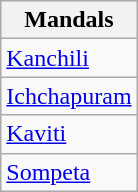<table class="wikitable sortable static-row-numbers static-row-header-hash">
<tr>
<th>Mandals</th>
</tr>
<tr>
<td><a href='#'>Kanchili</a></td>
</tr>
<tr>
<td><a href='#'>Ichchapuram</a></td>
</tr>
<tr>
<td><a href='#'>Kaviti</a></td>
</tr>
<tr>
<td><a href='#'>Sompeta</a></td>
</tr>
</table>
